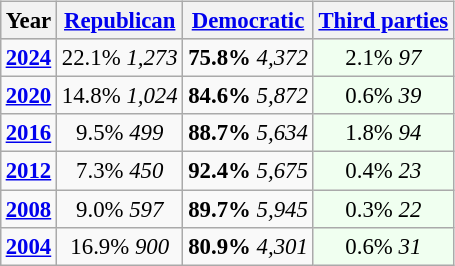<table class="wikitable" style="float:right; font-size:95%;">
<tr bgcolor=lightgrey>
<th>Year</th>
<th><a href='#'>Republican</a></th>
<th><a href='#'>Democratic</a></th>
<th><a href='#'>Third parties</a></th>
</tr>
<tr>
<td style="text-align:center;" ><strong><a href='#'>2024</a></strong></td>
<td style="text-align:center;" >22.1% <em>1,273</em></td>
<td style="text-align:center;" ><strong>75.8%</strong> <em>4,372</em></td>
<td style="text-align:center; background:honeyDew;">2.1% <em>97</em></td>
</tr>
<tr>
<td style="text-align:center;" ><strong><a href='#'>2020</a></strong></td>
<td style="text-align:center;" >14.8% <em>1,024</em></td>
<td style="text-align:center;" ><strong>84.6%</strong> <em>5,872</em></td>
<td style="text-align:center; background:honeyDew;">0.6% <em>39</em></td>
</tr>
<tr>
<td style="text-align:center;" ><strong><a href='#'>2016</a></strong></td>
<td style="text-align:center;" >9.5% <em>499</em></td>
<td style="text-align:center;" ><strong>88.7%</strong> <em>5,634</em></td>
<td style="text-align:center; background:honeyDew;">1.8% <em>94</em></td>
</tr>
<tr>
<td style="text-align:center;" ><strong><a href='#'>2012</a></strong></td>
<td style="text-align:center;" >7.3% <em>450</em></td>
<td style="text-align:center;" ><strong>92.4%</strong> <em>5,675</em></td>
<td style="text-align:center; background:honeyDew;">0.4% <em>23</em></td>
</tr>
<tr>
<td style="text-align:center;" ><strong><a href='#'>2008</a></strong></td>
<td style="text-align:center;" >9.0% <em>597</em></td>
<td style="text-align:center;" ><strong>89.7%</strong> <em>5,945</em></td>
<td style="text-align:center; background:honeyDew;">0.3% <em>22</em></td>
</tr>
<tr>
<td style="text-align:center;" ><strong><a href='#'>2004</a></strong></td>
<td style="text-align:center;" >16.9% <em>900</em></td>
<td style="text-align:center;" ><strong>80.9%</strong> <em>4,301</em></td>
<td style="text-align:center; background:honeyDew;">0.6% <em>31</em></td>
</tr>
</table>
